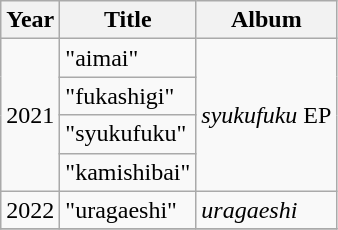<table class="wikitable">
<tr>
<th>Year</th>
<th>Title</th>
<th>Album</th>
</tr>
<tr>
<td rowspan="4">2021</td>
<td>"aimai"</td>
<td rowspan="4"><em>syukufuku</em> EP</td>
</tr>
<tr>
<td>"fukashigi"</td>
</tr>
<tr>
<td>"syukufuku"</td>
</tr>
<tr>
<td>"kamishibai"</td>
</tr>
<tr>
<td>2022</td>
<td>"uragaeshi"</td>
<td><em>uragaeshi</em></td>
</tr>
<tr>
</tr>
</table>
